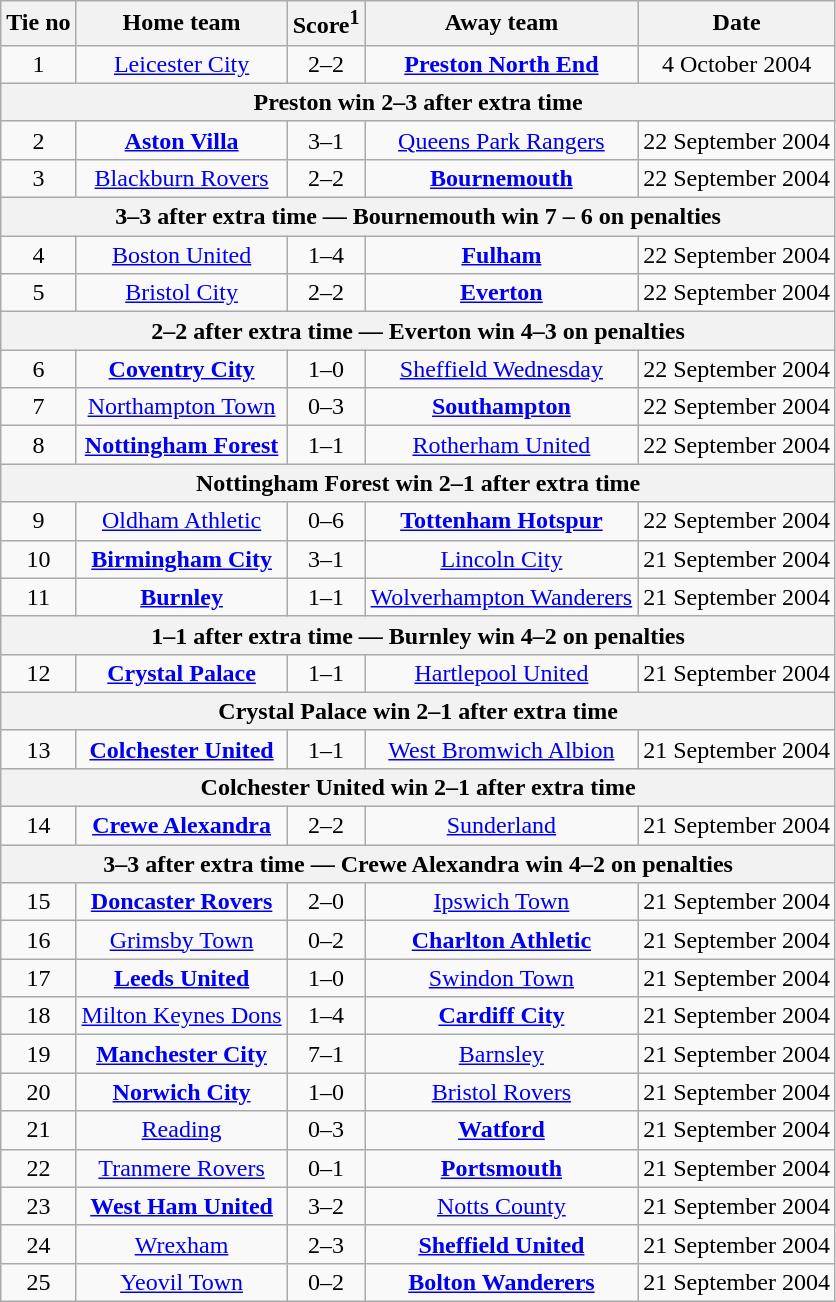<table class="wikitable" style="text-align: center">
<tr>
<th>Tie no</th>
<th>Home team</th>
<th>Score<sup>1</sup></th>
<th>Away team</th>
<th>Date</th>
</tr>
<tr>
<td>1</td>
<td><a href='#'>Leicester City</a></td>
<td>2–2</td>
<td><strong><a href='#'>Preston North End</a></strong></td>
<td>4 October 2004</td>
</tr>
<tr>
<th colspan="5">Preston win 2–3 after extra time</th>
</tr>
<tr>
<td>2</td>
<td><strong><a href='#'>Aston Villa</a></strong></td>
<td>3–1</td>
<td><a href='#'>Queens Park Rangers</a></td>
<td>22 September 2004</td>
</tr>
<tr>
<td>3</td>
<td><a href='#'>Blackburn Rovers</a></td>
<td>2–2</td>
<td><strong><a href='#'>Bournemouth</a></strong></td>
<td>22 September 2004</td>
</tr>
<tr>
<th colspan="5">3–3 after extra time — Bournemouth win 7 – 6 on penalties</th>
</tr>
<tr>
<td>4</td>
<td><a href='#'>Boston United</a></td>
<td>1–4</td>
<td><strong><a href='#'>Fulham</a></strong></td>
<td>22 September 2004</td>
</tr>
<tr>
<td>5</td>
<td><a href='#'>Bristol City</a></td>
<td>2–2</td>
<td><strong><a href='#'>Everton</a></strong></td>
<td>22 September 2004</td>
</tr>
<tr>
<th colspan="5">2–2 after extra time — Everton win 4–3 on penalties</th>
</tr>
<tr>
<td>6</td>
<td><strong><a href='#'>Coventry City</a></strong></td>
<td>1–0</td>
<td><a href='#'>Sheffield Wednesday</a></td>
<td>22 September 2004</td>
</tr>
<tr>
<td>7</td>
<td><a href='#'>Northampton Town</a></td>
<td>0–3</td>
<td><strong><a href='#'>Southampton</a></strong></td>
<td>22 September 2004</td>
</tr>
<tr>
<td>8</td>
<td><strong><a href='#'>Nottingham Forest</a></strong></td>
<td>1–1</td>
<td><a href='#'>Rotherham United</a></td>
<td>22 September 2004</td>
</tr>
<tr>
<th colspan="5">Nottingham Forest win 2–1 after extra time</th>
</tr>
<tr>
<td>9</td>
<td><a href='#'>Oldham Athletic</a></td>
<td>0–6</td>
<td><strong><a href='#'>Tottenham Hotspur</a></strong></td>
<td>22 September 2004</td>
</tr>
<tr>
<td>10</td>
<td><strong><a href='#'>Birmingham City</a></strong></td>
<td>3–1</td>
<td><a href='#'>Lincoln City</a></td>
<td>21 September 2004</td>
</tr>
<tr>
<td>11</td>
<td><strong><a href='#'>Burnley</a></strong></td>
<td>1–1</td>
<td><a href='#'>Wolverhampton Wanderers</a></td>
<td>21 September 2004</td>
</tr>
<tr>
<th colspan="5">1–1 after extra time — Burnley win 4–2 on penalties</th>
</tr>
<tr>
<td>12</td>
<td><strong><a href='#'>Crystal Palace</a></strong></td>
<td>1–1</td>
<td><a href='#'>Hartlepool United</a></td>
<td>21 September 2004</td>
</tr>
<tr>
<th colspan="5">Crystal Palace win 2–1 after extra time</th>
</tr>
<tr>
<td>13</td>
<td><strong><a href='#'>Colchester United</a></strong></td>
<td>1–1</td>
<td><a href='#'>West Bromwich Albion</a></td>
<td>21 September 2004</td>
</tr>
<tr>
<th colspan="5">Colchester United win 2–1 after extra time</th>
</tr>
<tr>
<td>14</td>
<td><strong><a href='#'>Crewe Alexandra</a></strong></td>
<td>2–2</td>
<td><a href='#'>Sunderland</a></td>
<td>21 September 2004</td>
</tr>
<tr>
<th colspan="5">3–3 after extra time — Crewe Alexandra win 4–2 on penalties</th>
</tr>
<tr>
<td>15</td>
<td><strong><a href='#'>Doncaster Rovers</a></strong></td>
<td>2–0</td>
<td><a href='#'>Ipswich Town</a></td>
<td>21 September 2004</td>
</tr>
<tr>
<td>16</td>
<td><a href='#'>Grimsby Town</a></td>
<td>0–2</td>
<td><strong><a href='#'>Charlton Athletic</a></strong></td>
<td>21 September 2004</td>
</tr>
<tr>
<td>17</td>
<td><strong><a href='#'>Leeds United</a></strong></td>
<td>1–0</td>
<td><a href='#'>Swindon Town</a></td>
<td>21 September 2004</td>
</tr>
<tr>
<td>18</td>
<td><a href='#'>Milton Keynes Dons</a></td>
<td>1–4</td>
<td><strong><a href='#'>Cardiff City</a></strong></td>
<td>21 September 2004</td>
</tr>
<tr>
<td>19</td>
<td><strong><a href='#'>Manchester City</a></strong></td>
<td>7–1</td>
<td><a href='#'>Barnsley</a></td>
<td>21 September 2004</td>
</tr>
<tr>
<td>20</td>
<td><strong><a href='#'>Norwich City</a></strong></td>
<td>1–0</td>
<td><a href='#'>Bristol Rovers</a></td>
<td>21 September 2004</td>
</tr>
<tr>
<td>21</td>
<td><a href='#'>Reading</a></td>
<td>0–3</td>
<td><strong><a href='#'>Watford</a></strong></td>
<td>21 September 2004</td>
</tr>
<tr>
<td>22</td>
<td><a href='#'>Tranmere Rovers</a></td>
<td>0–1</td>
<td><strong><a href='#'>Portsmouth</a></strong></td>
<td>21 September 2004</td>
</tr>
<tr>
<td>23</td>
<td><strong><a href='#'>West Ham United</a></strong></td>
<td>3–2</td>
<td><a href='#'>Notts County</a></td>
<td>21 September 2004</td>
</tr>
<tr>
<td>24</td>
<td><a href='#'>Wrexham</a></td>
<td>2–3</td>
<td><strong><a href='#'>Sheffield United</a></strong></td>
<td>21 September 2004</td>
</tr>
<tr>
<td>25</td>
<td><a href='#'>Yeovil Town</a></td>
<td>0–2</td>
<td><strong><a href='#'>Bolton Wanderers</a></strong></td>
<td>21 September 2004</td>
</tr>
</table>
